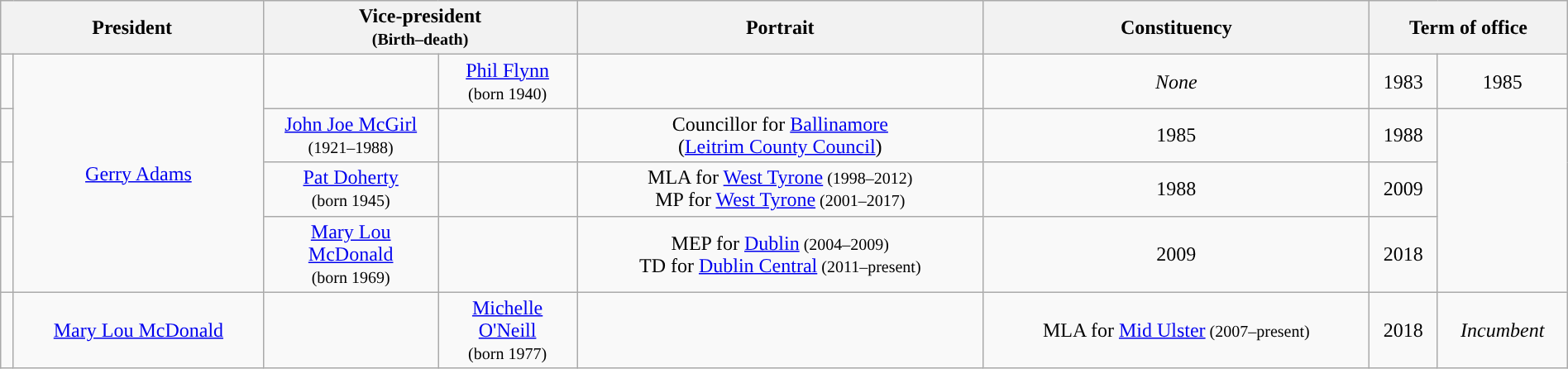<table class="wikitable" style="margin: 1em auto 1em auto; text-align: center;">
<tr>
<th colspan=2>President</th>
<th width=20% colspan=2>Vice-president<br><small>(Birth–death)</small></th>
<th>Portrait</th>
<th>Constituency</th>
<th colspan="2">Term of office</th>
</tr>
<tr>
<td style="background:"></td>
<td rowspan=4><a href='#'>Gerry Adams</a></td>
<td style="background:"></td>
<td><a href='#'>Phil Flynn</a><br><small>(born 1940)</small></td>
<td></td>
<td><em>None</em></td>
<td>1983</td>
<td>1985</td>
</tr>
<tr>
<td style="background:"></td>
<td><a href='#'>John Joe McGirl</a><br><small>(1921–1988)</small></td>
<td></td>
<td>Councillor for <a href='#'>Ballinamore</a><br>(<a href='#'>Leitrim County Council</a>)</td>
<td>1985</td>
<td>1988</td>
</tr>
<tr>
<td style="background:"></td>
<td><a href='#'>Pat Doherty</a><br><small>(born 1945)</small></td>
<td></td>
<td>MLA for <a href='#'>West Tyrone</a><small> (1998–2012)</small><br>MP for <a href='#'>West Tyrone</a><small> (2001–2017)</small></td>
<td>1988</td>
<td>2009</td>
</tr>
<tr>
<td style="background:"></td>
<td><a href='#'>Mary Lou McDonald</a><br><small>(born 1969)</small></td>
<td></td>
<td>MEP for <a href='#'>Dublin</a><small> (2004–2009)</small><br>TD for <a href='#'>Dublin Central</a><small> (2011–present)</small></td>
<td>2009</td>
<td>2018</td>
</tr>
<tr>
<td style="background:"></td>
<td><a href='#'>Mary Lou McDonald</a></td>
<td style="background:"></td>
<td><a href='#'>Michelle O'Neill</a><br><small>(born 1977)</small></td>
<td></td>
<td>MLA for <a href='#'>Mid Ulster</a><small> (2007–present)</small></td>
<td>2018</td>
<td><em>Incumbent</em></td>
</tr>
</table>
